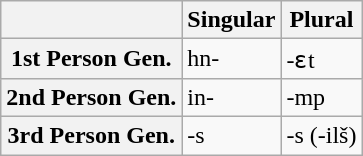<table class="wikitable" border="1">
<tr>
<th></th>
<th>Singular</th>
<th>Plural</th>
</tr>
<tr>
<th>1st Person Gen.</th>
<td>hn-</td>
<td>-ɛt</td>
</tr>
<tr>
<th>2nd Person Gen.</th>
<td>in-</td>
<td>-mp</td>
</tr>
<tr>
<th>3rd Person Gen.</th>
<td>-s</td>
<td>-s (-ilš)</td>
</tr>
</table>
